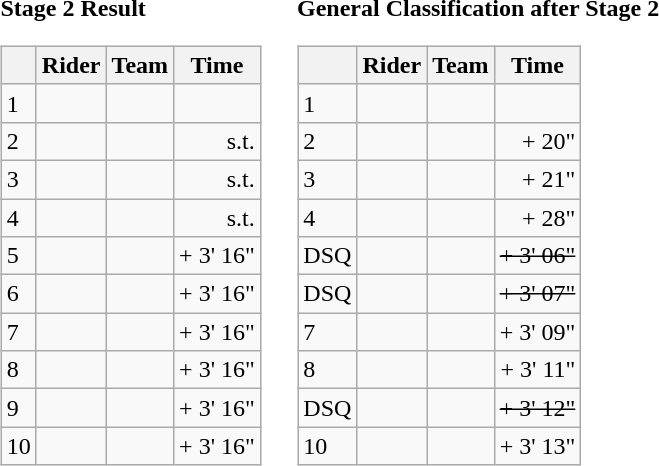<table>
<tr>
<td><strong>Stage 2 Result</strong><br><table class="wikitable">
<tr>
<th></th>
<th>Rider</th>
<th>Team</th>
<th>Time</th>
</tr>
<tr>
<td>1</td>
<td></td>
<td></td>
<td align="right"></td>
</tr>
<tr>
<td>2</td>
<td></td>
<td></td>
<td align="right">s.t.</td>
</tr>
<tr>
<td>3</td>
<td></td>
<td></td>
<td align="right">s.t.</td>
</tr>
<tr>
<td>4</td>
<td></td>
<td></td>
<td align="right">s.t.</td>
</tr>
<tr>
<td>5</td>
<td> </td>
<td></td>
<td align="right">+ 3' 16"</td>
</tr>
<tr>
<td>6</td>
<td> </td>
<td></td>
<td align="right">+ 3' 16"</td>
</tr>
<tr>
<td>7</td>
<td></td>
<td></td>
<td align="right">+ 3' 16"</td>
</tr>
<tr>
<td>8</td>
<td></td>
<td></td>
<td align="right">+ 3' 16"</td>
</tr>
<tr>
<td>9</td>
<td></td>
<td></td>
<td align="right">+ 3' 16"</td>
</tr>
<tr>
<td>10</td>
<td></td>
<td></td>
<td align="right">+ 3' 16"</td>
</tr>
</table>
</td>
<td></td>
<td><strong>General Classification after Stage 2</strong><br><table class="wikitable">
<tr>
<th></th>
<th>Rider</th>
<th>Team</th>
<th>Time</th>
</tr>
<tr>
<td>1</td>
<td> </td>
<td></td>
<td align="right"></td>
</tr>
<tr>
<td>2</td>
<td> </td>
<td></td>
<td align="right">+ 20"</td>
</tr>
<tr>
<td>3</td>
<td></td>
<td></td>
<td align="right">+ 21"</td>
</tr>
<tr>
<td>4</td>
<td></td>
<td></td>
<td align="right">+ 28"</td>
</tr>
<tr>
<td>DSQ</td>
<td><s></s></td>
<td><s></s></td>
<td align="right"><s>+ 3' 06"</s></td>
</tr>
<tr>
<td>DSQ</td>
<td><s></s></td>
<td><s></s></td>
<td align="right"><s>+ 3' 07"</s></td>
</tr>
<tr>
<td>7</td>
<td></td>
<td></td>
<td align="right">+ 3' 09"</td>
</tr>
<tr>
<td>8</td>
<td></td>
<td></td>
<td align="right">+ 3' 11"</td>
</tr>
<tr>
<td>DSQ</td>
<td><s></s></td>
<td><s></s></td>
<td align="right"><s>+ 3' 12"</s></td>
</tr>
<tr>
<td>10</td>
<td></td>
<td></td>
<td align="right">+ 3' 13"</td>
</tr>
</table>
</td>
</tr>
</table>
